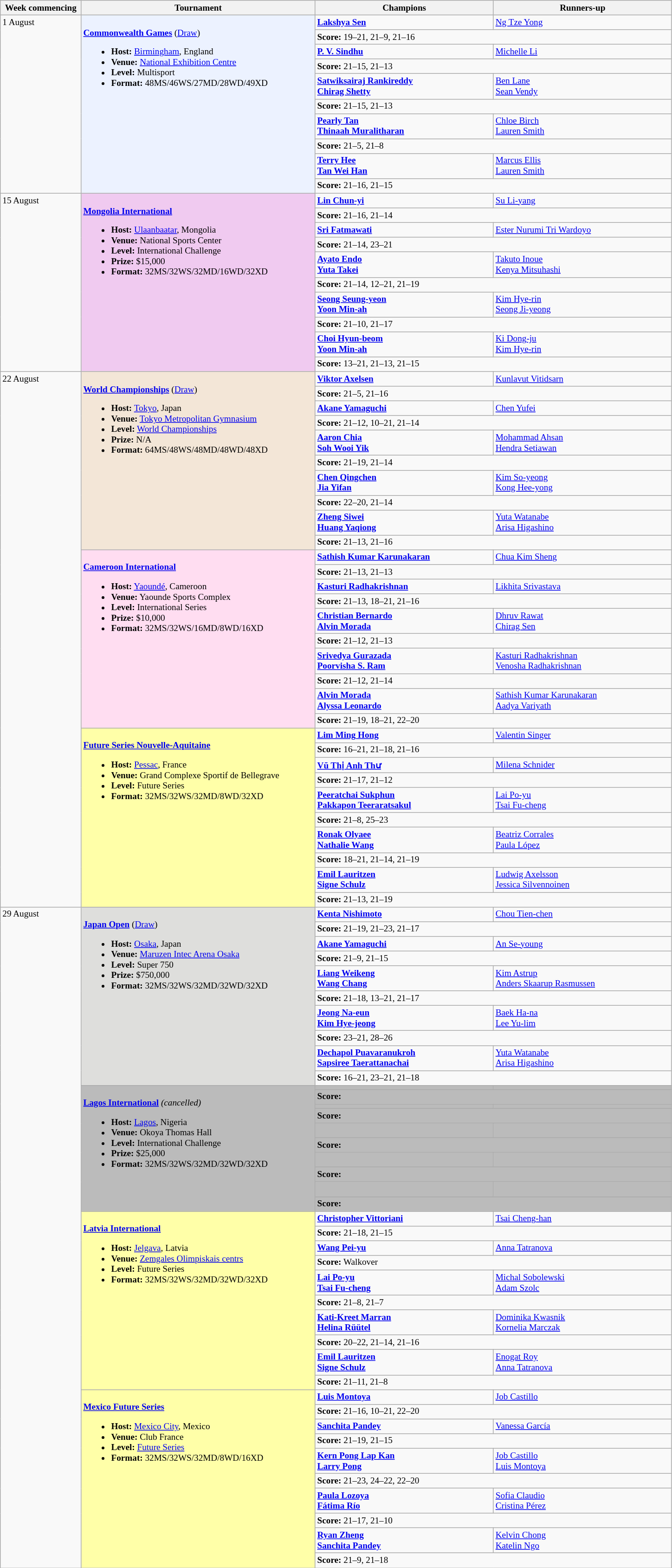<table class="wikitable" style="font-size:80%">
<tr>
<th width="110">Week commencing</th>
<th width="330">Tournament</th>
<th width="250">Champions</th>
<th width="250">Runners-up</th>
</tr>
<tr valign="top">
<td rowspan="10">1 August</td>
<td bgcolor="#ECF2FF" rowspan="10"><br><strong><a href='#'>Commonwealth Games</a></strong> (<a href='#'>Draw</a>)<ul><li><strong>Host:</strong> <a href='#'>Birmingham</a>, England</li><li><strong>Venue:</strong> <a href='#'>National Exhibition Centre</a></li><li><strong>Level:</strong> Multisport</li><li><strong>Format:</strong> 48MS/46WS/27MD/28WD/49XD</li></ul></td>
<td><strong> <a href='#'>Lakshya Sen</a></strong></td>
<td> <a href='#'>Ng Tze Yong</a></td>
</tr>
<tr>
<td colspan="2"><strong>Score:</strong> 19–21, 21–9, 21–16</td>
</tr>
<tr valign="top">
<td><strong> <a href='#'>P. V. Sindhu</a></strong></td>
<td> <a href='#'>Michelle Li</a></td>
</tr>
<tr>
<td colspan="2"><strong>Score:</strong> 21–15, 21–13</td>
</tr>
<tr valign="top">
<td><strong> <a href='#'>Satwiksairaj Rankireddy</a><br> <a href='#'>Chirag Shetty</a></strong></td>
<td> <a href='#'>Ben Lane</a><br> <a href='#'>Sean Vendy</a></td>
</tr>
<tr>
<td colspan="2"><strong>Score:</strong> 21–15, 21–13</td>
</tr>
<tr valign="top">
<td><strong> <a href='#'>Pearly Tan</a><br> <a href='#'>Thinaah Muralitharan</a></strong></td>
<td> <a href='#'>Chloe Birch</a><br> <a href='#'>Lauren Smith</a></td>
</tr>
<tr>
<td colspan="2"><strong>Score:</strong> 21–5, 21–8</td>
</tr>
<tr valign="top">
<td><strong> <a href='#'>Terry Hee</a><br> <a href='#'>Tan Wei Han</a></strong></td>
<td> <a href='#'>Marcus Ellis</a><br> <a href='#'>Lauren Smith</a></td>
</tr>
<tr>
<td colspan="2"><strong>Score:</strong> 21–16, 21–15</td>
</tr>
<tr valign="top">
<td rowspan="10">15 August</td>
<td bgcolor="#F0CAF0" rowspan="10"><br><strong><a href='#'>Mongolia International</a></strong><ul><li><strong>Host:</strong> <a href='#'>Ulaanbaatar</a>, Mongolia</li><li><strong>Venue:</strong> National Sports Center</li><li><strong>Level:</strong> International Challenge</li><li><strong>Prize:</strong> $15,000</li><li><strong>Format:</strong> 32MS/32WS/32MD/16WD/32XD</li></ul></td>
<td><strong> <a href='#'>Lin Chun-yi</a></strong></td>
<td> <a href='#'>Su Li-yang</a></td>
</tr>
<tr>
<td colspan="2"><strong>Score:</strong> 21–16, 21–14</td>
</tr>
<tr valign="top">
<td><strong> <a href='#'>Sri Fatmawati</a></strong></td>
<td> <a href='#'>Ester Nurumi Tri Wardoyo</a></td>
</tr>
<tr>
<td colspan="2"><strong>Score:</strong> 21–14, 23–21</td>
</tr>
<tr valign="top">
<td><strong> <a href='#'>Ayato Endo</a><br> <a href='#'>Yuta Takei</a></strong></td>
<td> <a href='#'>Takuto Inoue</a><br> <a href='#'>Kenya Mitsuhashi</a></td>
</tr>
<tr>
<td colspan="2"><strong>Score:</strong> 21–14, 12–21, 21–19</td>
</tr>
<tr valign="top">
<td><strong> <a href='#'>Seong Seung-yeon</a><br> <a href='#'>Yoon Min-ah</a></strong></td>
<td> <a href='#'>Kim Hye-rin</a><br> <a href='#'>Seong Ji-yeong</a></td>
</tr>
<tr>
<td colspan="2"><strong>Score:</strong> 21–10, 21–17</td>
</tr>
<tr valign="top">
<td><strong> <a href='#'>Choi Hyun-beom</a><br> <a href='#'>Yoon Min-ah</a></strong></td>
<td> <a href='#'>Ki Dong-ju</a> <br> <a href='#'>Kim Hye-rin</a></td>
</tr>
<tr>
<td colspan="2"><strong>Score:</strong> 13–21, 21–13, 21–15</td>
</tr>
<tr valign="top">
<td rowspan="30">22 August</td>
<td rowspan="10" bgcolor="#F3E6D7"><br><strong><a href='#'>World Championships</a></strong> (<a href='#'>Draw</a>)<ul><li><strong>Host:</strong> <a href='#'>Tokyo</a>, Japan</li><li><strong>Venue:</strong> <a href='#'>Tokyo Metropolitan Gymnasium</a></li><li><strong>Level:</strong> <a href='#'>World Championships</a></li><li><strong>Prize:</strong> N/A</li><li><strong>Format:</strong> 64MS/48WS/48MD/48WD/48XD</li></ul></td>
<td><strong> <a href='#'>Viktor Axelsen</a></strong></td>
<td> <a href='#'>Kunlavut Vitidsarn</a></td>
</tr>
<tr>
<td colspan="2"><strong>Score:</strong> 21–5, 21–16</td>
</tr>
<tr valign="top">
<td><strong> <a href='#'>Akane Yamaguchi</a></strong></td>
<td> <a href='#'>Chen Yufei</a></td>
</tr>
<tr>
<td colspan="2"><strong>Score:</strong> 21–12, 10–21, 21–14</td>
</tr>
<tr valign="top">
<td><strong> <a href='#'>Aaron Chia</a><br> <a href='#'>Soh Wooi Yik</a></strong></td>
<td> <a href='#'>Mohammad Ahsan</a><br> <a href='#'>Hendra Setiawan</a></td>
</tr>
<tr>
<td colspan="2"><strong>Score:</strong> 21–19, 21–14</td>
</tr>
<tr valign="top">
<td><strong> <a href='#'>Chen Qingchen</a><br> <a href='#'>Jia Yifan</a></strong></td>
<td> <a href='#'>Kim So-yeong</a><br> <a href='#'>Kong Hee-yong</a></td>
</tr>
<tr>
<td colspan="2"><strong>Score:</strong> 22–20, 21–14</td>
</tr>
<tr valign="top">
<td><strong> <a href='#'>Zheng Siwei</a><br> <a href='#'>Huang Yaqiong</a></strong></td>
<td> <a href='#'>Yuta Watanabe</a><br> <a href='#'>Arisa Higashino</a></td>
</tr>
<tr>
<td colspan="2"><strong>Score:</strong> 21–13, 21–16</td>
</tr>
<tr valign="top">
<td bgcolor="#FFDDF1" rowspan="10"><br><strong><a href='#'>Cameroon International</a></strong><ul><li><strong>Host:</strong> <a href='#'>Yaoundé</a>, Cameroon</li><li><strong>Venue:</strong> Yaounde Sports Complex</li><li><strong>Level:</strong> International Series</li><li><strong>Prize:</strong> $10,000</li><li><strong>Format:</strong> 32MS/32WS/16MD/8WD/16XD</li></ul></td>
<td><strong> <a href='#'>Sathish Kumar Karunakaran</a></strong></td>
<td> <a href='#'>Chua Kim Sheng</a></td>
</tr>
<tr>
<td colspan="2"><strong>Score:</strong> 21–13, 21–13</td>
</tr>
<tr valign="top">
<td><strong> <a href='#'>Kasturi Radhakrishnan</a></strong></td>
<td> <a href='#'>Likhita Srivastava</a></td>
</tr>
<tr>
<td colspan="2"><strong>Score:</strong> 21–13, 18–21, 21–16</td>
</tr>
<tr valign="top">
<td><strong> <a href='#'>Christian Bernardo</a><br> <a href='#'>Alvin Morada</a></strong></td>
<td> <a href='#'>Dhruv Rawat</a><br> <a href='#'>Chirag Sen</a></td>
</tr>
<tr>
<td colspan="2"><strong>Score:</strong> 21–12, 21–13</td>
</tr>
<tr valign="top">
<td><strong> <a href='#'>Srivedya Gurazada</a><br> <a href='#'>Poorvisha S. Ram</a></strong></td>
<td> <a href='#'>Kasturi Radhakrishnan</a><br> <a href='#'>Venosha Radhakrishnan</a></td>
</tr>
<tr>
<td colspan="2"><strong>Score:</strong> 21–12, 21–14</td>
</tr>
<tr valign="top">
<td><strong> <a href='#'>Alvin Morada</a><br> <a href='#'>Alyssa Leonardo</a></strong></td>
<td> <a href='#'>Sathish Kumar Karunakaran</a><br> <a href='#'>Aadya Variyath</a></td>
</tr>
<tr>
<td colspan="2"><strong>Score:</strong> 21–19, 18–21, 22–20</td>
</tr>
<tr valign="top">
<td bgcolor="#FFFFA8" rowspan="10"><br><strong><a href='#'>Future Series Nouvelle-Aquitaine</a></strong><ul><li><strong>Host:</strong> <a href='#'>Pessac</a>, France</li><li><strong>Venue:</strong> Grand Complexe Sportif de Bellegrave</li><li><strong>Level:</strong> Future Series</li><li><strong>Format:</strong> 32MS/32WS/32MD/8WD/32XD</li></ul></td>
<td><strong> <a href='#'>Lim Ming Hong</a></strong></td>
<td> <a href='#'>Valentin Singer</a></td>
</tr>
<tr>
<td colspan="2"><strong>Score:</strong> 16–21, 21–18, 21–16</td>
</tr>
<tr valign="top">
<td><strong> <a href='#'>Vũ Thị Anh Thư</a></strong></td>
<td> <a href='#'>Milena Schnider</a></td>
</tr>
<tr>
<td colspan="2"><strong>Score:</strong> 21–17, 21–12</td>
</tr>
<tr valign="top">
<td><strong> <a href='#'>Peeratchai Sukphun</a><br> <a href='#'>Pakkapon Teeraratsakul</a></strong></td>
<td> <a href='#'>Lai Po-yu</a><br> <a href='#'>Tsai Fu-cheng</a></td>
</tr>
<tr>
<td colspan="2"><strong>Score:</strong> 21–8, 25–23</td>
</tr>
<tr valign="top">
<td><strong> <a href='#'>Ronak Olyaee</a><br> <a href='#'>Nathalie Wang</a></strong></td>
<td> <a href='#'>Beatriz Corrales</a><br> <a href='#'>Paula López</a></td>
</tr>
<tr>
<td colspan="2"><strong>Score:</strong> 18–21, 21–14, 21–19</td>
</tr>
<tr valign="top">
<td><strong> <a href='#'>Emil Lauritzen</a><br> <a href='#'>Signe Schulz</a></strong></td>
<td> <a href='#'>Ludwig Axelsson</a><br> <a href='#'>Jessica Silvennoinen</a></td>
</tr>
<tr>
<td colspan="2"><strong>Score:</strong> 21–13, 21–19</td>
</tr>
<tr valign="top">
<td rowspan="40">29 August</td>
<td bgcolor="#DEDEDC" rowspan="10"><br><strong><a href='#'>Japan Open</a></strong> (<a href='#'>Draw</a>)<ul><li><strong>Host:</strong> <a href='#'>Osaka</a>, Japan</li><li><strong>Venue:</strong> <a href='#'>Maruzen Intec Arena Osaka</a></li><li><strong>Level:</strong> Super 750</li><li><strong>Prize:</strong> $750,000</li><li><strong>Format:</strong> 32MS/32WS/32MD/32WD/32XD</li></ul></td>
<td><strong> <a href='#'>Kenta Nishimoto</a></strong></td>
<td> <a href='#'>Chou Tien-chen</a></td>
</tr>
<tr>
<td colspan="2"><strong>Score:</strong> 21–19, 21–23, 21–17</td>
</tr>
<tr valign="top">
<td><strong> <a href='#'>Akane Yamaguchi</a></strong></td>
<td> <a href='#'>An Se-young</a></td>
</tr>
<tr>
<td colspan="2"><strong>Score:</strong> 21–9, 21–15</td>
</tr>
<tr valign="top">
<td><strong> <a href='#'>Liang Weikeng</a><br> <a href='#'>Wang Chang</a></strong></td>
<td> <a href='#'>Kim Astrup</a><br> <a href='#'>Anders Skaarup Rasmussen</a></td>
</tr>
<tr>
<td colspan="2"><strong>Score:</strong> 21–18, 13–21, 21–17</td>
</tr>
<tr valign="top">
<td><strong> <a href='#'>Jeong Na-eun</a><br> <a href='#'>Kim Hye-jeong</a></strong></td>
<td> <a href='#'>Baek Ha-na</a><br> <a href='#'>Lee Yu-lim</a></td>
</tr>
<tr>
<td colspan="2"><strong>Score:</strong> 23–21, 28–26</td>
</tr>
<tr valign="top">
<td><strong> <a href='#'>Dechapol Puavaranukroh</a><br> <a href='#'>Sapsiree Taerattanachai</a></strong></td>
<td> <a href='#'>Yuta Watanabe</a><br> <a href='#'>Arisa Higashino</a></td>
</tr>
<tr>
<td colspan="2"><strong>Score:</strong> 16–21, 23–21, 21–18</td>
</tr>
<tr valign="top" bgcolor="#BBBBBB">
<td bgcolor="#BBBBBB" rowspan="10"><br><strong><a href='#'>Lagos International</a></strong> <em>(cancelled)</em><ul><li><strong>Host:</strong> <a href='#'>Lagos</a>, Nigeria</li><li><strong>Venue:</strong> Okoya Thomas Hall</li><li><strong>Level:</strong> International Challenge</li><li><strong>Prize:</strong> $25,000</li><li><strong>Format:</strong> 32MS/32WS/32MD/32WD/32XD</li></ul></td>
<td><strong> </strong></td>
<td></td>
</tr>
<tr bgcolor="#BBBBBB">
<td colspan="2"><strong>Score:</strong></td>
</tr>
<tr valign="top" bgcolor="#BBBBBB">
<td><strong> </strong></td>
<td></td>
</tr>
<tr bgcolor="#BBBBBB">
<td colspan="2"><strong>Score:</strong></td>
</tr>
<tr valign="top" bgcolor="#BBBBBB">
<td><strong> <br> </strong></td>
<td> <br></td>
</tr>
<tr bgcolor="#BBBBBB">
<td colspan="2"><strong>Score:</strong></td>
</tr>
<tr valign="top" bgcolor="#BBBBBB">
<td><strong> <br> </strong></td>
<td> <br></td>
</tr>
<tr bgcolor="#BBBBBB">
<td colspan="2"><strong>Score:</strong></td>
</tr>
<tr valign="top" bgcolor="#BBBBBB">
<td><strong> <br> </strong></td>
<td> <br></td>
</tr>
<tr bgcolor="#BBBBBB">
<td colspan="2"><strong>Score:</strong></td>
</tr>
<tr valign="top">
<td bgcolor="#FFFFA8" rowspan="10"><br><strong><a href='#'>Latvia International</a></strong><ul><li><strong>Host:</strong> <a href='#'>Jelgava</a>, Latvia</li><li><strong>Venue:</strong> <a href='#'>Zemgales Olimpiskais centrs</a></li><li><strong>Level:</strong> Future Series</li><li><strong>Format:</strong> 32MS/32WS/32MD/32WD/32XD</li></ul></td>
<td><strong> <a href='#'>Christopher Vittoriani</a></strong></td>
<td> <a href='#'>Tsai Cheng-han</a></td>
</tr>
<tr>
<td colspan="2"><strong>Score:</strong> 21–18, 21–15</td>
</tr>
<tr valign="top">
<td><strong> <a href='#'>Wang Pei-yu</a></strong></td>
<td> <a href='#'>Anna Tatranova</a></td>
</tr>
<tr>
<td colspan="2"><strong>Score:</strong> Walkover</td>
</tr>
<tr valign="top">
<td><strong> <a href='#'>Lai Po-yu</a><br> <a href='#'>Tsai Fu-cheng</a></strong></td>
<td> <a href='#'>Michal Sobolewski</a><br> <a href='#'>Adam Szolc</a></td>
</tr>
<tr>
<td colspan="2"><strong>Score:</strong> 21–8, 21–7</td>
</tr>
<tr valign="top">
<td><strong> <a href='#'>Kati-Kreet Marran</a><br> <a href='#'>Helina Rüütel</a></strong></td>
<td> <a href='#'>Dominika Kwasnik</a><br> <a href='#'>Kornelia Marczak</a></td>
</tr>
<tr>
<td colspan="2"><strong>Score:</strong> 20–22, 21–14, 21–16</td>
</tr>
<tr valign="top">
<td><strong> <a href='#'>Emil Lauritzen</a><br> <a href='#'>Signe Schulz</a></strong></td>
<td> <a href='#'>Enogat Roy</a><br> <a href='#'>Anna Tatranova</a></td>
</tr>
<tr>
<td colspan="2"><strong>Score:</strong> 21–11, 21–8</td>
</tr>
<tr valign=top>
<td style="background:#FFFFA8;" rowspan="10"><br><strong><a href='#'>Mexico Future Series</a></strong><ul><li><strong>Host:</strong> <a href='#'>Mexico City</a>, Mexico</li><li><strong>Venue:</strong> Club France</li><li><strong>Level:</strong> <a href='#'>Future Series</a></li><li><strong>Format:</strong> 32MS/32WS/32MD/8WD/16XD</li></ul></td>
<td><strong> <a href='#'>Luis Montoya</a></strong></td>
<td> <a href='#'>Job Castillo</a></td>
</tr>
<tr>
<td colspan="2"><strong>Score:</strong> 21–16, 10–21, 22–20</td>
</tr>
<tr valign="top">
<td><strong> <a href='#'>Sanchita Pandey</a></strong></td>
<td> <a href='#'>Vanessa García</a></td>
</tr>
<tr>
<td colspan="2"><strong>Score:</strong> 21–19, 21–15</td>
</tr>
<tr valign="top">
<td><strong> <a href='#'>Kern Pong Lap Kan</a><br> <a href='#'>Larry Pong</a></strong></td>
<td> <a href='#'>Job Castillo</a><br> <a href='#'>Luis Montoya</a></td>
</tr>
<tr>
<td colspan="2"><strong>Score:</strong> 21–23, 24–22, 22–20</td>
</tr>
<tr valign="top">
<td><strong> <a href='#'>Paula Lozoya</a><br> <a href='#'>Fátima Río</a></strong></td>
<td> <a href='#'>Sofia Claudio</a><br> <a href='#'>Cristina Pérez</a></td>
</tr>
<tr>
<td colspan="2"><strong>Score:</strong> 21–17, 21–10</td>
</tr>
<tr valign="top">
<td><strong> <a href='#'>Ryan Zheng</a><br> <a href='#'>Sanchita Pandey</a></strong></td>
<td> <a href='#'>Kelvin Chong</a><br> <a href='#'>Katelin Ngo</a></td>
</tr>
<tr>
<td colspan="2"><strong>Score:</strong> 21–9, 21–18</td>
</tr>
</table>
